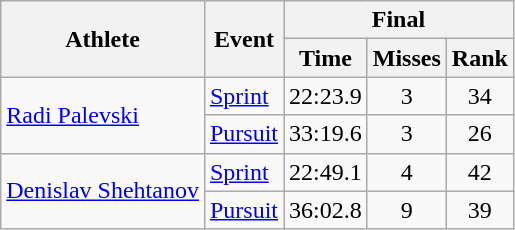<table class="wikitable">
<tr>
<th rowspan="2">Athlete</th>
<th rowspan="2">Event</th>
<th colspan="3">Final</th>
</tr>
<tr>
<th>Time</th>
<th>Misses</th>
<th>Rank</th>
</tr>
<tr>
<td rowspan="2"><a href='#'>Radi Palevski</a></td>
<td><a href='#'>Sprint</a></td>
<td align="center">22:23.9</td>
<td align="center">3</td>
<td align="center">34</td>
</tr>
<tr>
<td><a href='#'>Pursuit</a></td>
<td align="center">33:19.6</td>
<td align="center">3</td>
<td align="center">26</td>
</tr>
<tr>
<td rowspan="2"><a href='#'>Denislav Shehtanov</a></td>
<td><a href='#'>Sprint</a></td>
<td align="center">22:49.1</td>
<td align="center">4</td>
<td align="center">42</td>
</tr>
<tr>
<td><a href='#'>Pursuit</a></td>
<td align="center">36:02.8</td>
<td align="center">9</td>
<td align="center">39</td>
</tr>
</table>
